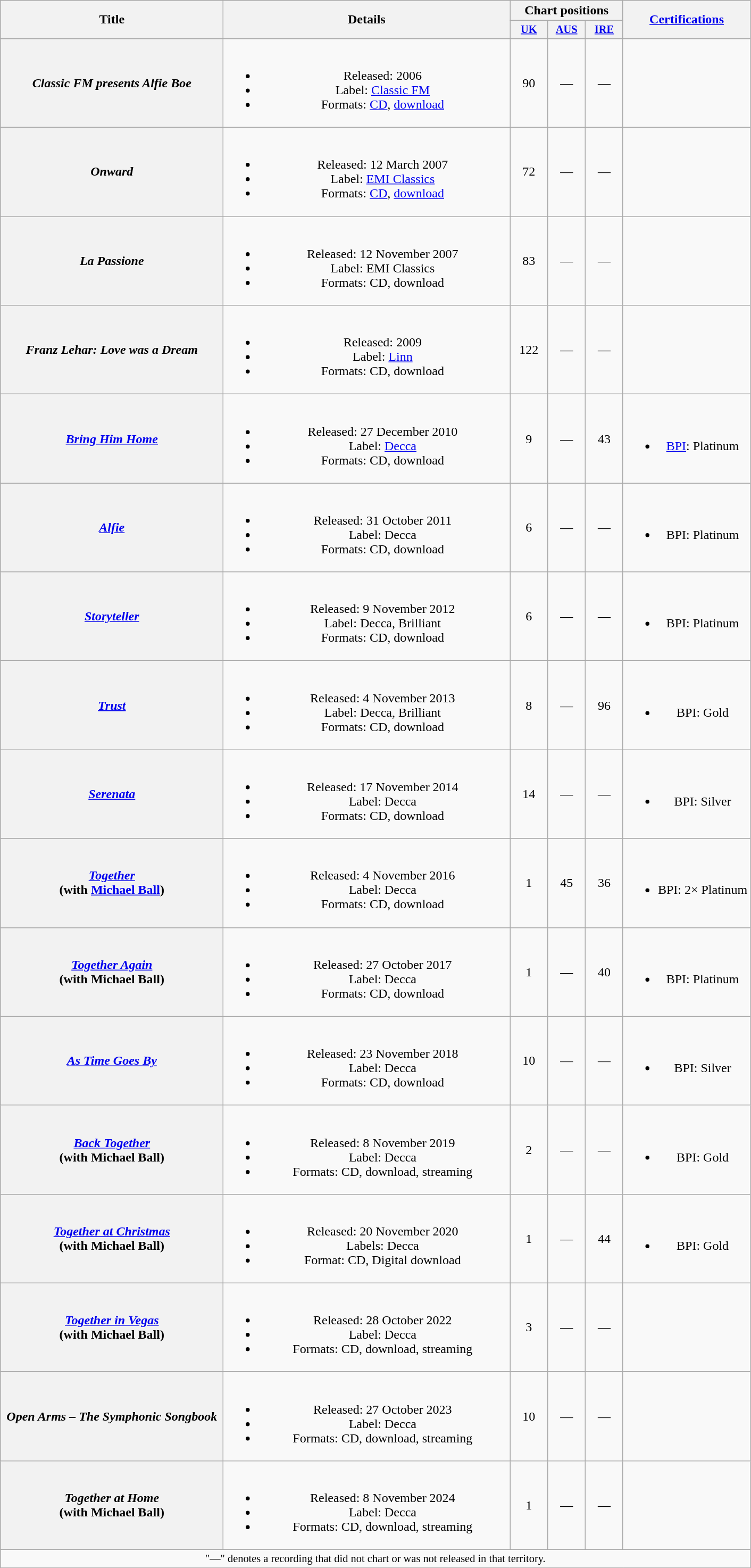<table class="wikitable plainrowheaders" style="text-align:center;">
<tr>
<th scope="col" rowspan="2" style="width:17em;">Title</th>
<th scope="col" rowspan="2" style="width:22em;">Details</th>
<th scope="col" colspan="3">Chart positions</th>
<th scope="col" rowspan="2"><a href='#'>Certifications</a></th>
</tr>
<tr>
<th scope="col" style="width:3em;font-size:85%;"><a href='#'>UK</a><br></th>
<th scope="col" style="width:3em;font-size:85%;"><a href='#'>AUS</a><br></th>
<th scope="col" style="width:3em;font-size:85%;"><a href='#'>IRE</a><br></th>
</tr>
<tr>
<th scope="row"><em>Classic FM presents Alfie Boe</em></th>
<td><br><ul><li>Released: 2006</li><li>Label: <a href='#'>Classic FM</a></li><li>Formats: <a href='#'>CD</a>, <a href='#'>download</a></li></ul></td>
<td>90</td>
<td>—</td>
<td>—</td>
<td></td>
</tr>
<tr>
<th scope="row"><em>Onward</em></th>
<td><br><ul><li>Released: 12 March 2007</li><li>Label: <a href='#'>EMI Classics</a></li><li>Formats: <a href='#'>CD</a>, <a href='#'>download</a></li></ul></td>
<td>72</td>
<td>—</td>
<td>—</td>
<td></td>
</tr>
<tr>
<th scope="row"><em>La Passione</em></th>
<td><br><ul><li>Released: 12 November 2007</li><li>Label: EMI Classics</li><li>Formats: CD, download</li></ul></td>
<td>83</td>
<td>—</td>
<td>—</td>
<td></td>
</tr>
<tr>
<th scope="row"><em>Franz Lehar: Love was a Dream</em></th>
<td><br><ul><li>Released: 2009</li><li>Label: <a href='#'>Linn</a></li><li>Formats: CD, download</li></ul></td>
<td>122</td>
<td>—</td>
<td>—</td>
<td></td>
</tr>
<tr>
<th scope="row"><em><a href='#'>Bring Him Home</a></em></th>
<td><br><ul><li>Released: 27 December 2010</li><li>Label: <a href='#'>Decca</a></li><li>Formats: CD, download</li></ul></td>
<td>9</td>
<td>—</td>
<td>43</td>
<td><br><ul><li><a href='#'>BPI</a>: Platinum</li></ul></td>
</tr>
<tr>
<th scope="row"><em><a href='#'>Alfie</a></em></th>
<td><br><ul><li>Released: 31 October 2011</li><li>Label: Decca</li><li>Formats: CD, download</li></ul></td>
<td>6</td>
<td>—</td>
<td>—</td>
<td><br><ul><li>BPI: Platinum</li></ul></td>
</tr>
<tr>
<th scope="row"><em><a href='#'>Storyteller</a></em></th>
<td><br><ul><li>Released: 9 November 2012</li><li>Label: Decca, Brilliant</li><li>Formats: CD, download</li></ul></td>
<td>6</td>
<td>—</td>
<td>—</td>
<td><br><ul><li>BPI: Platinum</li></ul></td>
</tr>
<tr>
<th scope="row"><em><a href='#'>Trust</a></em></th>
<td><br><ul><li>Released: 4 November 2013</li><li>Label: Decca, Brilliant</li><li>Formats: CD, download</li></ul></td>
<td>8</td>
<td>—</td>
<td>96</td>
<td><br><ul><li>BPI: Gold</li></ul></td>
</tr>
<tr>
<th scope="row"><em><a href='#'>Serenata</a></em></th>
<td><br><ul><li>Released: 17 November 2014</li><li>Label: Decca</li><li>Formats: CD, download</li></ul></td>
<td>14</td>
<td>—</td>
<td>—</td>
<td><br><ul><li>BPI: Silver</li></ul></td>
</tr>
<tr>
<th scope="row"><em><a href='#'>Together</a></em><br><span>(with <a href='#'>Michael Ball</a>)</span></th>
<td><br><ul><li>Released: 4 November 2016</li><li>Label: Decca</li><li>Formats: CD, download</li></ul></td>
<td>1</td>
<td>45</td>
<td>36</td>
<td><br><ul><li>BPI: 2× Platinum</li></ul></td>
</tr>
<tr>
<th scope="row"><em><a href='#'>Together Again</a></em><br><span>(with Michael Ball)</span></th>
<td><br><ul><li>Released: 27 October 2017</li><li>Label: Decca</li><li>Formats: CD, download</li></ul></td>
<td>1</td>
<td>—</td>
<td>40</td>
<td><br><ul><li>BPI: Platinum</li></ul></td>
</tr>
<tr>
<th scope="row"><em><a href='#'>As Time Goes By</a></em></th>
<td><br><ul><li>Released: 23 November 2018</li><li>Label: Decca</li><li>Formats: CD, download</li></ul></td>
<td>10</td>
<td>—</td>
<td>—</td>
<td><br><ul><li>BPI: Silver</li></ul></td>
</tr>
<tr>
<th scope="row"><em><a href='#'>Back Together</a></em><br><span>(with Michael Ball)</span></th>
<td><br><ul><li>Released: 8 November 2019</li><li>Label: Decca</li><li>Formats: CD, download, streaming</li></ul></td>
<td>2</td>
<td>—</td>
<td>—</td>
<td><br><ul><li>BPI: Gold</li></ul></td>
</tr>
<tr>
<th scope="row"><em><a href='#'>Together at Christmas</a></em><br><span>(with Michael Ball)</span></th>
<td><br><ul><li>Released: 20 November 2020</li><li>Labels: Decca</li><li>Format: CD, Digital download</li></ul></td>
<td>1</td>
<td>—</td>
<td>44<br></td>
<td><br><ul><li>BPI: Gold</li></ul></td>
</tr>
<tr>
<th scope="row"><em><a href='#'>Together in Vegas</a></em><br><span>(with Michael Ball)</span></th>
<td><br><ul><li>Released: 28 October 2022</li><li>Label: Decca</li><li>Formats: CD, download, streaming</li></ul></td>
<td>3</td>
<td>—</td>
<td>—</td>
<td></td>
</tr>
<tr>
<th scope="row"><em>Open Arms – The Symphonic Songbook</em></th>
<td><br><ul><li>Released: 27 October 2023</li><li>Label: Decca</li><li>Formats: CD, download, streaming</li></ul></td>
<td>10</td>
<td>—</td>
<td>—</td>
<td></td>
</tr>
<tr>
<th scope="row"><em>Together at Home</em><br><span>(with Michael Ball)</span></th>
<td><br><ul><li>Released: 8 November 2024</li><li>Label: Decca</li><li>Formats: CD, download, streaming</li></ul></td>
<td>1</td>
<td>—</td>
<td>—</td>
<td></td>
</tr>
<tr>
<td colspan="14" style="font-size:85%">"—" denotes a recording that did not chart or was not released in that territory.</td>
</tr>
</table>
